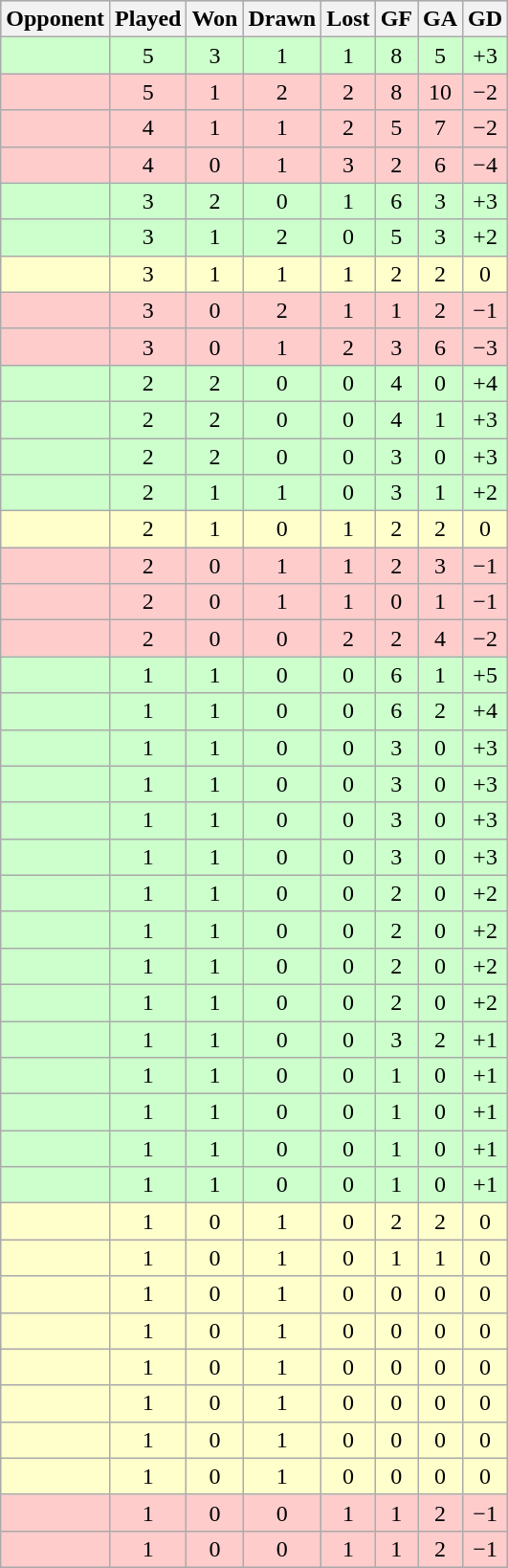<table class="wikitable sortable" style="text-align:center">
<tr bgcolor="b0c4de">
<th>Opponent</th>
<th>Played</th>
<th>Won</th>
<th>Drawn</th>
<th>Lost</th>
<th>GF</th>
<th>GA</th>
<th>GD</th>
</tr>
<tr bgcolor=#CCFFCC>
<td align="left"></td>
<td>5</td>
<td>3</td>
<td>1</td>
<td>1</td>
<td>8</td>
<td>5</td>
<td><span>+3</span></td>
</tr>
<tr bgcolor=#FFCCCC>
<td align="left"></td>
<td>5</td>
<td>1</td>
<td>2</td>
<td>2</td>
<td>8</td>
<td>10</td>
<td><span>−2</span></td>
</tr>
<tr bgcolor=#FFCCCC>
<td align="left"></td>
<td>4</td>
<td>1</td>
<td>1</td>
<td>2</td>
<td>5</td>
<td>7</td>
<td><span>−2</span></td>
</tr>
<tr bgcolor=#FFCCCC>
<td align="left"></td>
<td>4</td>
<td>0</td>
<td>1</td>
<td>3</td>
<td>2</td>
<td>6</td>
<td><span>−4</span></td>
</tr>
<tr bgcolor=#CCFFCC>
<td align="left"></td>
<td>3</td>
<td>2</td>
<td>0</td>
<td>1</td>
<td>6</td>
<td>3</td>
<td><span>+3</span></td>
</tr>
<tr bgcolor=#CCFFCC>
<td align="left"></td>
<td>3</td>
<td>1</td>
<td>2</td>
<td>0</td>
<td>5</td>
<td>3</td>
<td><span>+2</span></td>
</tr>
<tr bgcolor=#FFFFCC>
<td align="left"></td>
<td>3</td>
<td>1</td>
<td>1</td>
<td>1</td>
<td>2</td>
<td>2</td>
<td><span>0</span></td>
</tr>
<tr bgcolor=#FFCCCC>
<td align="left"></td>
<td>3</td>
<td>0</td>
<td>2</td>
<td>1</td>
<td>1</td>
<td>2</td>
<td><span>−1</span></td>
</tr>
<tr bgcolor=#FFCCCC>
<td align="left"></td>
<td>3</td>
<td>0</td>
<td>1</td>
<td>2</td>
<td>3</td>
<td>6</td>
<td><span>−3</span></td>
</tr>
<tr bgcolor=#CCFFCC>
<td align="left"></td>
<td>2</td>
<td>2</td>
<td>0</td>
<td>0</td>
<td>4</td>
<td>0</td>
<td><span>+4</span></td>
</tr>
<tr bgcolor=#CCFFCC>
<td align="left"></td>
<td>2</td>
<td>2</td>
<td>0</td>
<td>0</td>
<td>4</td>
<td>1</td>
<td><span>+3</span></td>
</tr>
<tr bgcolor=#CCFFCC>
<td align="left"></td>
<td>2</td>
<td>2</td>
<td>0</td>
<td>0</td>
<td>3</td>
<td>0</td>
<td><span>+3</span></td>
</tr>
<tr bgcolor=#CCFFCC>
<td align="left"></td>
<td>2</td>
<td>1</td>
<td>1</td>
<td>0</td>
<td>3</td>
<td>1</td>
<td><span>+2</span></td>
</tr>
<tr bgcolor=#FFFFCC>
<td align="left"></td>
<td>2</td>
<td>1</td>
<td>0</td>
<td>1</td>
<td>2</td>
<td>2</td>
<td><span>0</span></td>
</tr>
<tr bgcolor=#FFCCCC>
<td align="left"></td>
<td>2</td>
<td>0</td>
<td>1</td>
<td>1</td>
<td>2</td>
<td>3</td>
<td><span>−1</span></td>
</tr>
<tr bgcolor=#FFCCCC>
<td align="left"></td>
<td>2</td>
<td>0</td>
<td>1</td>
<td>1</td>
<td>0</td>
<td>1</td>
<td><span>−1</span></td>
</tr>
<tr bgcolor=#FFCCCC>
<td align="left"></td>
<td>2</td>
<td>0</td>
<td>0</td>
<td>2</td>
<td>2</td>
<td>4</td>
<td><span>−2</span></td>
</tr>
<tr bgcolor=#CCFFCC>
<td align="left"></td>
<td>1</td>
<td>1</td>
<td>0</td>
<td>0</td>
<td>6</td>
<td>1</td>
<td><span>+5</span></td>
</tr>
<tr bgcolor=#CCFFCC>
<td align="left"></td>
<td>1</td>
<td>1</td>
<td>0</td>
<td>0</td>
<td>6</td>
<td>2</td>
<td><span>+4</span></td>
</tr>
<tr bgcolor=#CCFFCC>
<td align="left"></td>
<td>1</td>
<td>1</td>
<td>0</td>
<td>0</td>
<td>3</td>
<td>0</td>
<td><span>+3</span></td>
</tr>
<tr bgcolor=#CCFFCC>
<td align="left"></td>
<td>1</td>
<td>1</td>
<td>0</td>
<td>0</td>
<td>3</td>
<td>0</td>
<td><span>+3</span></td>
</tr>
<tr bgcolor=#CCFFCC>
<td align="left"></td>
<td>1</td>
<td>1</td>
<td>0</td>
<td>0</td>
<td>3</td>
<td>0</td>
<td><span>+3</span></td>
</tr>
<tr bgcolor=#CCFFCC>
<td align="left"></td>
<td>1</td>
<td>1</td>
<td>0</td>
<td>0</td>
<td>3</td>
<td>0</td>
<td><span>+3</span></td>
</tr>
<tr bgcolor=#CCFFCC>
<td align="left"></td>
<td>1</td>
<td>1</td>
<td>0</td>
<td>0</td>
<td>2</td>
<td>0</td>
<td><span>+2</span></td>
</tr>
<tr bgcolor=#CCFFCC>
<td align="left"></td>
<td>1</td>
<td>1</td>
<td>0</td>
<td>0</td>
<td>2</td>
<td>0</td>
<td><span>+2</span></td>
</tr>
<tr bgcolor=#CCFFCC>
<td align="left"></td>
<td>1</td>
<td>1</td>
<td>0</td>
<td>0</td>
<td>2</td>
<td>0</td>
<td><span>+2</span></td>
</tr>
<tr bgcolor=#CCFFCC>
<td align="left"></td>
<td>1</td>
<td>1</td>
<td>0</td>
<td>0</td>
<td>2</td>
<td>0</td>
<td><span>+2</span></td>
</tr>
<tr bgcolor=#CCFFCC>
<td align="left"></td>
<td>1</td>
<td>1</td>
<td>0</td>
<td>0</td>
<td>3</td>
<td>2</td>
<td><span>+1</span></td>
</tr>
<tr bgcolor=#CCFFCC>
<td align="left"></td>
<td>1</td>
<td>1</td>
<td>0</td>
<td>0</td>
<td>1</td>
<td>0</td>
<td><span>+1</span></td>
</tr>
<tr bgcolor=#CCFFCC>
<td align="left"></td>
<td>1</td>
<td>1</td>
<td>0</td>
<td>0</td>
<td>1</td>
<td>0</td>
<td><span>+1</span></td>
</tr>
<tr bgcolor=#CCFFCC>
<td align="left"></td>
<td>1</td>
<td>1</td>
<td>0</td>
<td>0</td>
<td>1</td>
<td>0</td>
<td><span>+1</span></td>
</tr>
<tr bgcolor=#CCFFCC>
<td align="left"></td>
<td>1</td>
<td>1</td>
<td>0</td>
<td>0</td>
<td>1</td>
<td>0</td>
<td><span>+1</span></td>
</tr>
<tr bgcolor=#FFFFCC>
<td align="left"></td>
<td>1</td>
<td>0</td>
<td>1</td>
<td>0</td>
<td>2</td>
<td>2</td>
<td><span>0</span></td>
</tr>
<tr bgcolor=#FFFFCC>
<td align="left"></td>
<td>1</td>
<td>0</td>
<td>1</td>
<td>0</td>
<td>1</td>
<td>1</td>
<td><span>0</span></td>
</tr>
<tr bgcolor=#FFFFCC>
<td align="left"></td>
<td>1</td>
<td>0</td>
<td>1</td>
<td>0</td>
<td>0</td>
<td>0</td>
<td><span>0</span></td>
</tr>
<tr bgcolor=#FFFFCC>
<td align="left"></td>
<td>1</td>
<td>0</td>
<td>1</td>
<td>0</td>
<td>0</td>
<td>0</td>
<td><span>0</span></td>
</tr>
<tr bgcolor=#FFFFCC>
<td align="left"></td>
<td>1</td>
<td>0</td>
<td>1</td>
<td>0</td>
<td>0</td>
<td>0</td>
<td><span>0</span></td>
</tr>
<tr bgcolor=#FFFFCC>
<td align="left"></td>
<td>1</td>
<td>0</td>
<td>1</td>
<td>0</td>
<td>0</td>
<td>0</td>
<td><span>0</span></td>
</tr>
<tr bgcolor=#FFFFCC>
<td align="left"></td>
<td>1</td>
<td>0</td>
<td>1</td>
<td>0</td>
<td>0</td>
<td>0</td>
<td><span>0</span></td>
</tr>
<tr bgcolor=#FFFFCC>
<td align="left"></td>
<td>1</td>
<td>0</td>
<td>1</td>
<td>0</td>
<td>0</td>
<td>0</td>
<td><span>0</span></td>
</tr>
<tr bgcolor=#FFCCCC>
<td align="left"></td>
<td>1</td>
<td>0</td>
<td>0</td>
<td>1</td>
<td>1</td>
<td>2</td>
<td><span>−1</span></td>
</tr>
<tr bgcolor=#FFCCCC>
<td align="left"></td>
<td>1</td>
<td>0</td>
<td>0</td>
<td>1</td>
<td>1</td>
<td>2</td>
<td><span>−1</span></td>
</tr>
</table>
